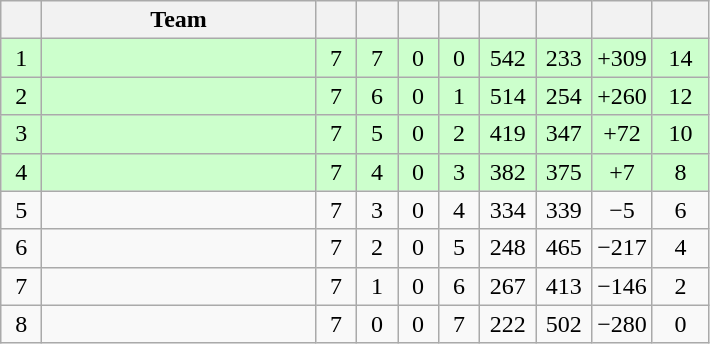<table class=wikitable style=text-align:center>
<tr>
<th width=20 abbr=Position></th>
<th width=175>Team</th>
<th width=20 abbr=Played></th>
<th width=20 abbr=Won></th>
<th width=20 abbr=Drawn></th>
<th width=20 abbr=Lost></th>
<th width=30 abbr=Goal for></th>
<th width=30 abbr=Goal against></th>
<th width=30 abbr=Goal difference></th>
<th width=30 abbr=Points></th>
</tr>
<tr style="background:#ccffcc;">
<td>1</td>
<td align=left></td>
<td>7</td>
<td>7</td>
<td>0</td>
<td>0</td>
<td>542</td>
<td>233</td>
<td>+309</td>
<td>14</td>
</tr>
<tr style="background:#ccffcc;">
<td>2</td>
<td align=left></td>
<td>7</td>
<td>6</td>
<td>0</td>
<td>1</td>
<td>514</td>
<td>254</td>
<td>+260</td>
<td>12</td>
</tr>
<tr style="background:#ccffcc;">
<td>3</td>
<td align=left></td>
<td>7</td>
<td>5</td>
<td>0</td>
<td>2</td>
<td>419</td>
<td>347</td>
<td>+72</td>
<td>10</td>
</tr>
<tr style="background:#ccffcc;">
<td>4</td>
<td align=left></td>
<td>7</td>
<td>4</td>
<td>0</td>
<td>3</td>
<td>382</td>
<td>375</td>
<td>+7</td>
<td>8</td>
</tr>
<tr>
<td>5</td>
<td align=left></td>
<td>7</td>
<td>3</td>
<td>0</td>
<td>4</td>
<td>334</td>
<td>339</td>
<td>−5</td>
<td>6</td>
</tr>
<tr>
<td>6</td>
<td align=left></td>
<td>7</td>
<td>2</td>
<td>0</td>
<td>5</td>
<td>248</td>
<td>465</td>
<td>−217</td>
<td>4</td>
</tr>
<tr>
<td>7</td>
<td align=left></td>
<td>7</td>
<td>1</td>
<td>0</td>
<td>6</td>
<td>267</td>
<td>413</td>
<td>−146</td>
<td>2</td>
</tr>
<tr>
<td>8</td>
<td align=left></td>
<td>7</td>
<td>0</td>
<td>0</td>
<td>7</td>
<td>222</td>
<td>502</td>
<td>−280</td>
<td>0</td>
</tr>
</table>
